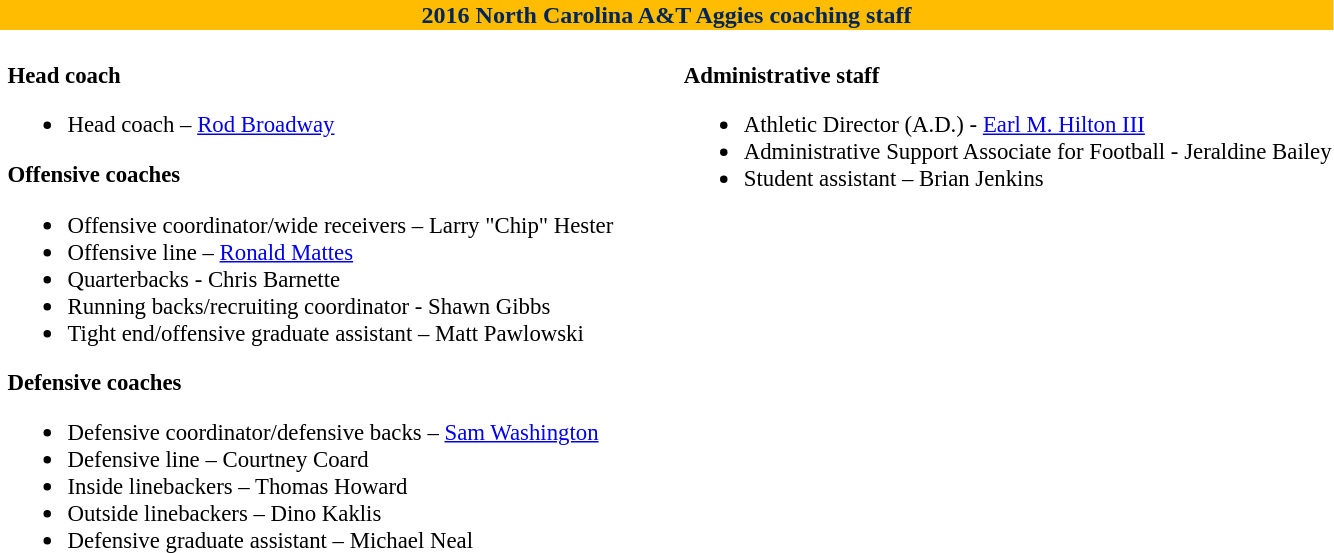<table class="toccolours" style="text-align: left">
<tr>
<th colspan="8" style="background-color: #FFBC00; color:#002659; text-align: center;"><strong>2016 North Carolina A&T Aggies coaching staff</strong></th>
</tr>
<tr>
<td valign = "top"></td>
<td style="font-size: 95%;" valign="top"><br><strong>Head coach</strong><ul><li>Head coach – <a href='#'>Rod Broadway</a></li></ul><strong>Offensive coaches</strong><ul><li>Offensive coordinator/wide receivers – Larry "Chip" Hester</li><li>Offensive line – <a href='#'>Ronald Mattes</a></li><li>Quarterbacks - Chris Barnette</li><li>Running backs/recruiting coordinator - Shawn Gibbs</li><li>Tight end/offensive graduate assistant – Matt Pawlowski</li></ul><strong>Defensive coaches</strong><ul><li>Defensive coordinator/defensive backs – <a href='#'>Sam Washington</a></li><li>Defensive line – Courtney Coard</li><li>Inside linebackers – Thomas Howard</li><li>Outside linebackers – Dino Kaklis</li><li>Defensive graduate assistant – Michael Neal</li></ul></td>
<td width = "35"> </td>
<td valign = "top"></td>
<td style="font-size: 95%;" valign="top"><br><strong>Administrative staff</strong><ul><li>Athletic Director (A.D.) - <a href='#'>Earl M. Hilton III</a></li><li>Administrative Support Associate for Football - Jeraldine Bailey</li><li>Student assistant – Brian Jenkins</li></ul></td>
</tr>
</table>
